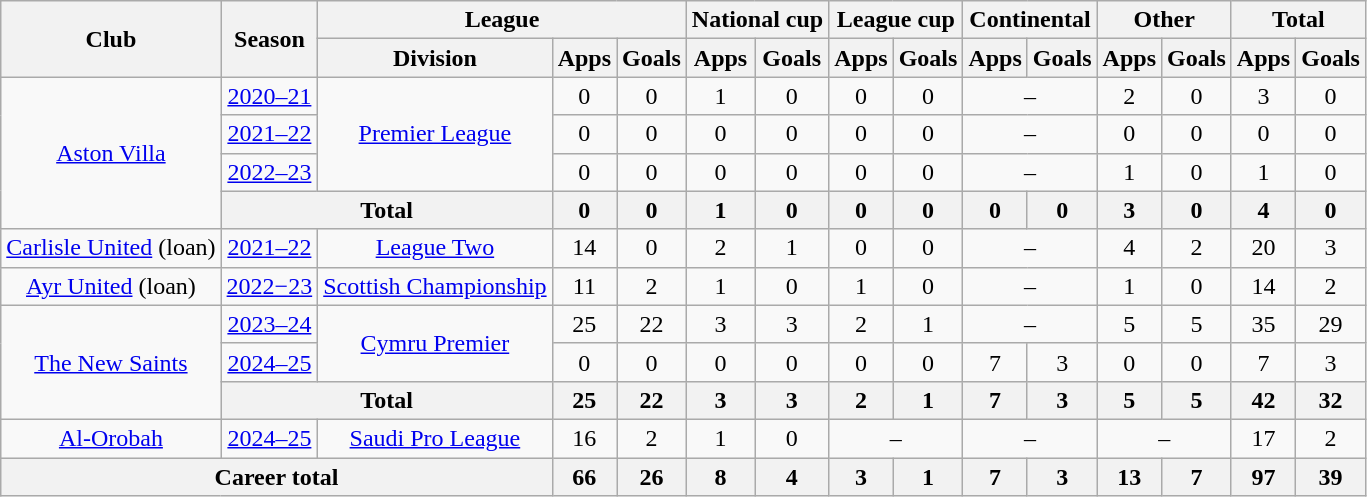<table class="wikitable" style="text-align: center">
<tr>
<th rowspan="2">Club</th>
<th rowspan="2">Season</th>
<th colspan="3">League</th>
<th colspan="2">National cup</th>
<th colspan="2">League cup</th>
<th colspan="2">Continental</th>
<th colspan="2">Other</th>
<th colspan="2">Total</th>
</tr>
<tr>
<th>Division</th>
<th>Apps</th>
<th>Goals</th>
<th>Apps</th>
<th>Goals</th>
<th>Apps</th>
<th>Goals</th>
<th>Apps</th>
<th>Goals</th>
<th>Apps</th>
<th>Goals</th>
<th>Apps</th>
<th>Goals</th>
</tr>
<tr>
<td rowspan="4"><a href='#'>Aston Villa</a></td>
<td><a href='#'>2020–21</a></td>
<td rowspan="3"><a href='#'>Premier League</a></td>
<td>0</td>
<td>0</td>
<td>1</td>
<td>0</td>
<td>0</td>
<td>0</td>
<td colspan="2">–</td>
<td>2</td>
<td>0</td>
<td>3</td>
<td>0</td>
</tr>
<tr>
<td><a href='#'>2021–22</a></td>
<td>0</td>
<td>0</td>
<td>0</td>
<td>0</td>
<td>0</td>
<td>0</td>
<td colspan="2">–</td>
<td>0</td>
<td>0</td>
<td>0</td>
<td>0</td>
</tr>
<tr>
<td><a href='#'>2022–23</a></td>
<td>0</td>
<td>0</td>
<td>0</td>
<td>0</td>
<td>0</td>
<td>0</td>
<td colspan="2">–</td>
<td>1</td>
<td>0</td>
<td>1</td>
<td>0</td>
</tr>
<tr>
<th colspan="2">Total</th>
<th>0</th>
<th>0</th>
<th>1</th>
<th>0</th>
<th>0</th>
<th>0</th>
<th>0</th>
<th>0</th>
<th>3</th>
<th>0</th>
<th>4</th>
<th>0</th>
</tr>
<tr>
<td><a href='#'>Carlisle United</a> (loan)</td>
<td><a href='#'>2021–22</a></td>
<td><a href='#'>League Two</a></td>
<td>14</td>
<td>0</td>
<td>2</td>
<td>1</td>
<td>0</td>
<td>0</td>
<td colspan="2">–</td>
<td>4</td>
<td>2</td>
<td>20</td>
<td>3</td>
</tr>
<tr>
<td><a href='#'>Ayr United</a> (loan)</td>
<td><a href='#'>2022−23</a></td>
<td><a href='#'>Scottish Championship</a></td>
<td>11</td>
<td>2</td>
<td>1</td>
<td>0</td>
<td>1</td>
<td>0</td>
<td colspan="2">–</td>
<td>1</td>
<td>0</td>
<td>14</td>
<td>2</td>
</tr>
<tr>
<td rowspan="3"><a href='#'>The New Saints</a></td>
<td><a href='#'>2023–24</a></td>
<td rowspan="2"><a href='#'>Cymru Premier</a></td>
<td>25</td>
<td>22</td>
<td>3</td>
<td>3</td>
<td>2</td>
<td>1</td>
<td colspan="2">–</td>
<td>5</td>
<td>5</td>
<td>35</td>
<td>29</td>
</tr>
<tr>
<td><a href='#'>2024–25</a></td>
<td>0</td>
<td>0</td>
<td>0</td>
<td>0</td>
<td>0</td>
<td>0</td>
<td>7</td>
<td>3</td>
<td>0</td>
<td>0</td>
<td>7</td>
<td>3</td>
</tr>
<tr>
<th colspan="2">Total</th>
<th>25</th>
<th>22</th>
<th>3</th>
<th>3</th>
<th>2</th>
<th>1</th>
<th>7</th>
<th>3</th>
<th>5</th>
<th>5</th>
<th>42</th>
<th>32</th>
</tr>
<tr>
<td><a href='#'>Al-Orobah</a></td>
<td><a href='#'>2024–25</a></td>
<td><a href='#'>Saudi Pro League</a></td>
<td>16</td>
<td>2</td>
<td>1</td>
<td>0</td>
<td colspan="2">–</td>
<td colspan="2">–</td>
<td colspan="2">–</td>
<td>17</td>
<td>2</td>
</tr>
<tr>
<th colspan="3">Career total</th>
<th>66</th>
<th>26</th>
<th>8</th>
<th>4</th>
<th>3</th>
<th>1</th>
<th>7</th>
<th>3</th>
<th>13</th>
<th>7</th>
<th>97</th>
<th>39</th>
</tr>
</table>
